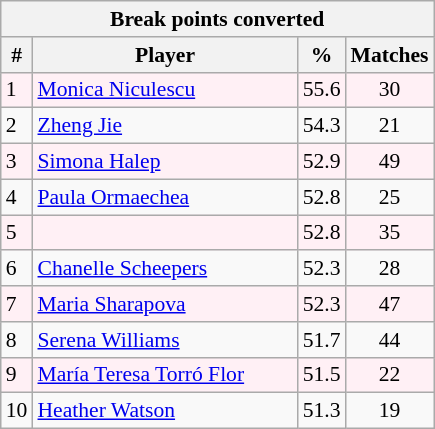<table class="wikitable " style=font-size:90%>
<tr>
<th colspan=4>Break points converted</th>
</tr>
<tr>
<th>#</th>
<th width=170>Player</th>
<th width=20>%</th>
<th>Matches</th>
</tr>
<tr style="background:#FFF0F5;">
<td>1</td>
<td> <a href='#'>Monica Niculescu</a></td>
<td>55.6</td>
<td align=center>30</td>
</tr>
<tr>
<td>2</td>
<td> <a href='#'>Zheng Jie</a></td>
<td>54.3</td>
<td align=center>21</td>
</tr>
<tr style="background:#FFF0F5;">
<td>3</td>
<td> <a href='#'>Simona Halep</a></td>
<td>52.9</td>
<td align=center>49</td>
</tr>
<tr>
<td>4</td>
<td> <a href='#'>Paula Ormaechea</a></td>
<td>52.8</td>
<td align=center>25</td>
</tr>
<tr style="background:#FFF0F5;">
<td>5</td>
<td></td>
<td>52.8</td>
<td align=center>35</td>
</tr>
<tr>
<td>6</td>
<td> <a href='#'>Chanelle Scheepers</a></td>
<td>52.3</td>
<td align=center>28</td>
</tr>
<tr style="background:#FFF0F5;">
<td>7</td>
<td> <a href='#'>Maria Sharapova</a></td>
<td>52.3</td>
<td align=center>47</td>
</tr>
<tr>
<td>8</td>
<td> <a href='#'>Serena Williams</a></td>
<td>51.7</td>
<td align=center>44</td>
</tr>
<tr style="background:#FFF0F5;">
<td>9</td>
<td> <a href='#'>María Teresa Torró Flor</a></td>
<td>51.5</td>
<td align=center>22</td>
</tr>
<tr>
<td>10</td>
<td> <a href='#'>Heather Watson</a></td>
<td>51.3</td>
<td align=center>19</td>
</tr>
</table>
